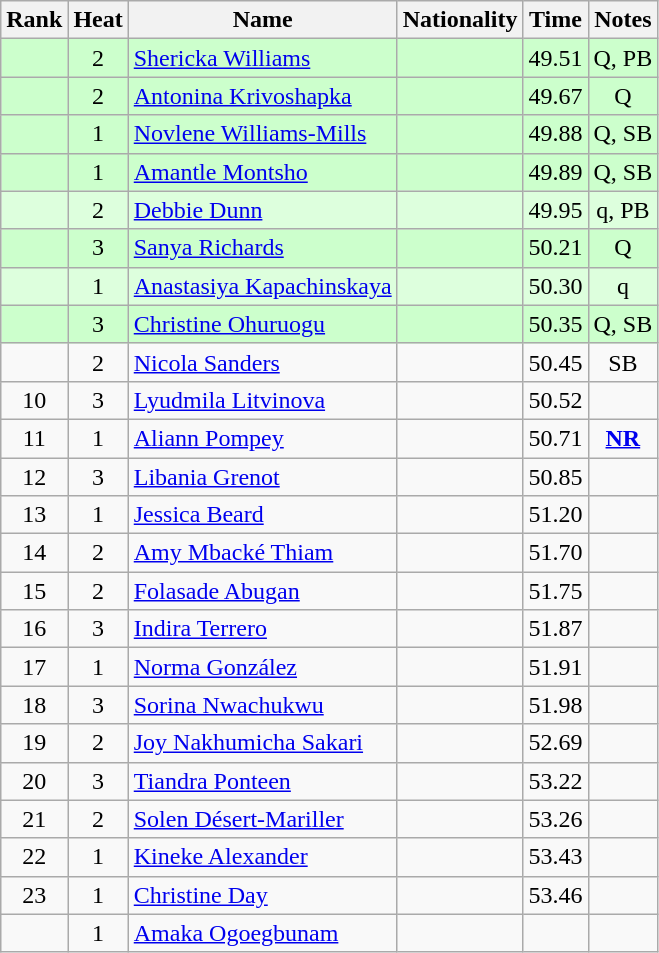<table class="wikitable sortable" style="text-align:center">
<tr>
<th>Rank</th>
<th>Heat</th>
<th>Name</th>
<th>Nationality</th>
<th>Time</th>
<th>Notes</th>
</tr>
<tr bgcolor=ccffcc>
<td></td>
<td>2</td>
<td align=left><a href='#'>Shericka Williams</a></td>
<td align=left></td>
<td>49.51</td>
<td>Q, PB</td>
</tr>
<tr bgcolor=ccffcc>
<td></td>
<td>2</td>
<td align=left><a href='#'>Antonina Krivoshapka</a></td>
<td align=left></td>
<td>49.67</td>
<td>Q</td>
</tr>
<tr bgcolor=ccffcc>
<td></td>
<td>1</td>
<td align=left><a href='#'>Novlene Williams-Mills</a></td>
<td align=left></td>
<td>49.88</td>
<td>Q, SB</td>
</tr>
<tr bgcolor=ccffcc>
<td></td>
<td>1</td>
<td align=left><a href='#'>Amantle Montsho</a></td>
<td align=left></td>
<td>49.89</td>
<td>Q, SB</td>
</tr>
<tr bgcolor=ddffdd>
<td></td>
<td>2</td>
<td align=left><a href='#'>Debbie Dunn</a></td>
<td align=left></td>
<td>49.95</td>
<td>q, PB</td>
</tr>
<tr bgcolor=ccffcc>
<td></td>
<td>3</td>
<td align=left><a href='#'>Sanya Richards</a></td>
<td align=left></td>
<td>50.21</td>
<td>Q</td>
</tr>
<tr bgcolor=ddffdd>
<td></td>
<td>1</td>
<td align=left><a href='#'>Anastasiya Kapachinskaya</a></td>
<td align=left></td>
<td>50.30</td>
<td>q</td>
</tr>
<tr bgcolor=ccffcc>
<td></td>
<td>3</td>
<td align=left><a href='#'>Christine Ohuruogu</a></td>
<td align=left></td>
<td>50.35</td>
<td>Q, SB</td>
</tr>
<tr>
<td></td>
<td>2</td>
<td align=left><a href='#'>Nicola Sanders</a></td>
<td align=left></td>
<td>50.45</td>
<td>SB</td>
</tr>
<tr>
<td>10</td>
<td>3</td>
<td align=left><a href='#'>Lyudmila Litvinova</a></td>
<td align=left></td>
<td>50.52</td>
<td></td>
</tr>
<tr>
<td>11</td>
<td>1</td>
<td align=left><a href='#'>Aliann Pompey</a></td>
<td align=left></td>
<td>50.71</td>
<td><strong><a href='#'>NR</a></strong></td>
</tr>
<tr>
<td>12</td>
<td>3</td>
<td align=left><a href='#'>Libania Grenot</a></td>
<td align=left></td>
<td>50.85</td>
<td></td>
</tr>
<tr>
<td>13</td>
<td>1</td>
<td align=left><a href='#'>Jessica Beard</a></td>
<td align=left></td>
<td>51.20</td>
<td></td>
</tr>
<tr>
<td>14</td>
<td>2</td>
<td align=left><a href='#'>Amy Mbacké Thiam</a></td>
<td align=left></td>
<td>51.70</td>
<td></td>
</tr>
<tr>
<td>15</td>
<td>2</td>
<td align=left><a href='#'>Folasade Abugan</a></td>
<td align=left></td>
<td>51.75</td>
<td></td>
</tr>
<tr>
<td>16</td>
<td>3</td>
<td align=left><a href='#'>Indira Terrero</a></td>
<td align=left></td>
<td>51.87</td>
<td></td>
</tr>
<tr>
<td>17</td>
<td>1</td>
<td align=left><a href='#'>Norma González</a></td>
<td align=left></td>
<td>51.91</td>
<td></td>
</tr>
<tr>
<td>18</td>
<td>3</td>
<td align=left><a href='#'>Sorina Nwachukwu</a></td>
<td align=left></td>
<td>51.98</td>
<td></td>
</tr>
<tr>
<td>19</td>
<td>2</td>
<td align=left><a href='#'>Joy Nakhumicha Sakari</a></td>
<td align=left></td>
<td>52.69</td>
<td></td>
</tr>
<tr>
<td>20</td>
<td>3</td>
<td align=left><a href='#'>Tiandra Ponteen</a></td>
<td align=left></td>
<td>53.22</td>
<td></td>
</tr>
<tr>
<td>21</td>
<td>2</td>
<td align=left><a href='#'>Solen Désert-Mariller</a></td>
<td align=left></td>
<td>53.26</td>
<td></td>
</tr>
<tr>
<td>22</td>
<td>1</td>
<td align=left><a href='#'>Kineke Alexander</a></td>
<td align=left></td>
<td>53.43</td>
<td></td>
</tr>
<tr>
<td>23</td>
<td>1</td>
<td align=left><a href='#'>Christine Day</a></td>
<td align=left></td>
<td>53.46</td>
<td></td>
</tr>
<tr>
<td></td>
<td>1</td>
<td align=left><a href='#'>Amaka Ogoegbunam</a></td>
<td align=left></td>
<td></td>
<td></td>
</tr>
</table>
